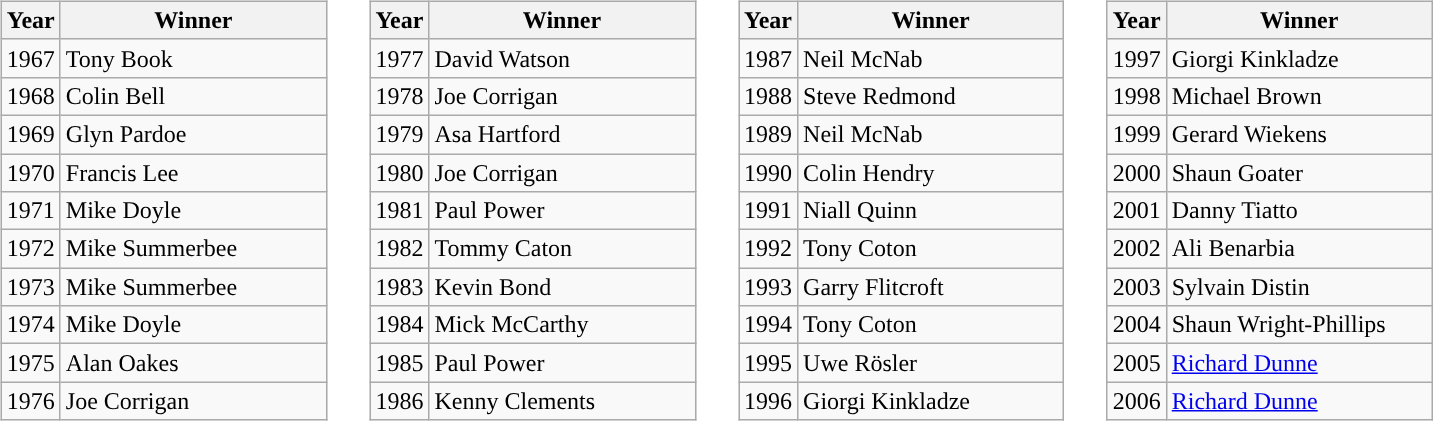<table>
<tr>
<td width="1"> </td>
<td valign="top"><br><table class="wikitable">
<tr>
<th>Year</th>
<th style="width:170px;">Winner</th>
</tr>
<tr>
<td>1967</td>
<td> Tony Book</td>
</tr>
<tr>
<td>1968</td>
<td> Colin Bell</td>
</tr>
<tr>
<td>1969</td>
<td> Glyn Pardoe</td>
</tr>
<tr>
<td>1970</td>
<td> Francis Lee</td>
</tr>
<tr>
<td>1971</td>
<td> Mike Doyle</td>
</tr>
<tr>
<td>1972</td>
<td> Mike Summerbee</td>
</tr>
<tr>
<td>1973</td>
<td> Mike Summerbee</td>
</tr>
<tr>
<td>1974</td>
<td> Mike Doyle</td>
</tr>
<tr>
<td>1975</td>
<td> Alan Oakes</td>
</tr>
<tr>
<td>1976</td>
<td> Joe Corrigan</td>
</tr>
</table>
</td>
<td width="1"> </td>
<td valign="top"><br><table class="wikitable">
<tr>
<th>Year</th>
<th style="width:170px;">Winner</th>
</tr>
<tr>
<td>1977</td>
<td> David Watson</td>
</tr>
<tr>
<td>1978</td>
<td> Joe Corrigan</td>
</tr>
<tr>
<td>1979</td>
<td> Asa Hartford</td>
</tr>
<tr>
<td>1980</td>
<td> Joe Corrigan</td>
</tr>
<tr>
<td>1981</td>
<td> Paul Power</td>
</tr>
<tr>
<td>1982</td>
<td> Tommy Caton</td>
</tr>
<tr>
<td>1983</td>
<td> Kevin Bond</td>
</tr>
<tr>
<td>1984</td>
<td> Mick McCarthy</td>
</tr>
<tr>
<td>1985</td>
<td> Paul Power</td>
</tr>
<tr>
<td>1986</td>
<td> Kenny Clements</td>
</tr>
</table>
</td>
<td width="1"> </td>
<td valign="top"><br><table class="wikitable">
<tr>
<th>Year</th>
<th style="width:170px;">Winner</th>
</tr>
<tr>
<td>1987</td>
<td> Neil McNab</td>
</tr>
<tr>
<td>1988</td>
<td> Steve Redmond</td>
</tr>
<tr>
<td>1989</td>
<td> Neil McNab</td>
</tr>
<tr>
<td>1990</td>
<td> Colin Hendry</td>
</tr>
<tr>
<td>1991</td>
<td> Niall Quinn</td>
</tr>
<tr>
<td>1992</td>
<td> Tony Coton</td>
</tr>
<tr>
<td>1993</td>
<td> Garry Flitcroft</td>
</tr>
<tr>
<td>1994</td>
<td> Tony Coton</td>
</tr>
<tr>
<td>1995</td>
<td> Uwe Rösler</td>
</tr>
<tr>
<td>1996</td>
<td> Giorgi Kinkladze</td>
</tr>
</table>
</td>
<td width="1"> </td>
<td valign="top"><br><table class="wikitable">
<tr>
<th>Year</th>
<th style="width:170px;">Winner</th>
</tr>
<tr>
<td>1997</td>
<td> Giorgi Kinkladze</td>
</tr>
<tr>
<td>1998</td>
<td> Michael Brown</td>
</tr>
<tr>
<td>1999</td>
<td> Gerard Wiekens</td>
</tr>
<tr>
<td>2000</td>
<td> Shaun Goater</td>
</tr>
<tr>
<td>2001</td>
<td> Danny Tiatto</td>
</tr>
<tr>
<td>2002</td>
<td> Ali Benarbia</td>
</tr>
<tr>
<td>2003</td>
<td> Sylvain Distin</td>
</tr>
<tr>
<td>2004</td>
<td> Shaun Wright-Phillips</td>
</tr>
<tr>
<td>2005</td>
<td> <a href='#'>Richard Dunne</a></td>
</tr>
<tr>
<td>2006</td>
<td> <a href='#'>Richard Dunne</a></td>
</tr>
</table>
</td>
</tr>
</table>
